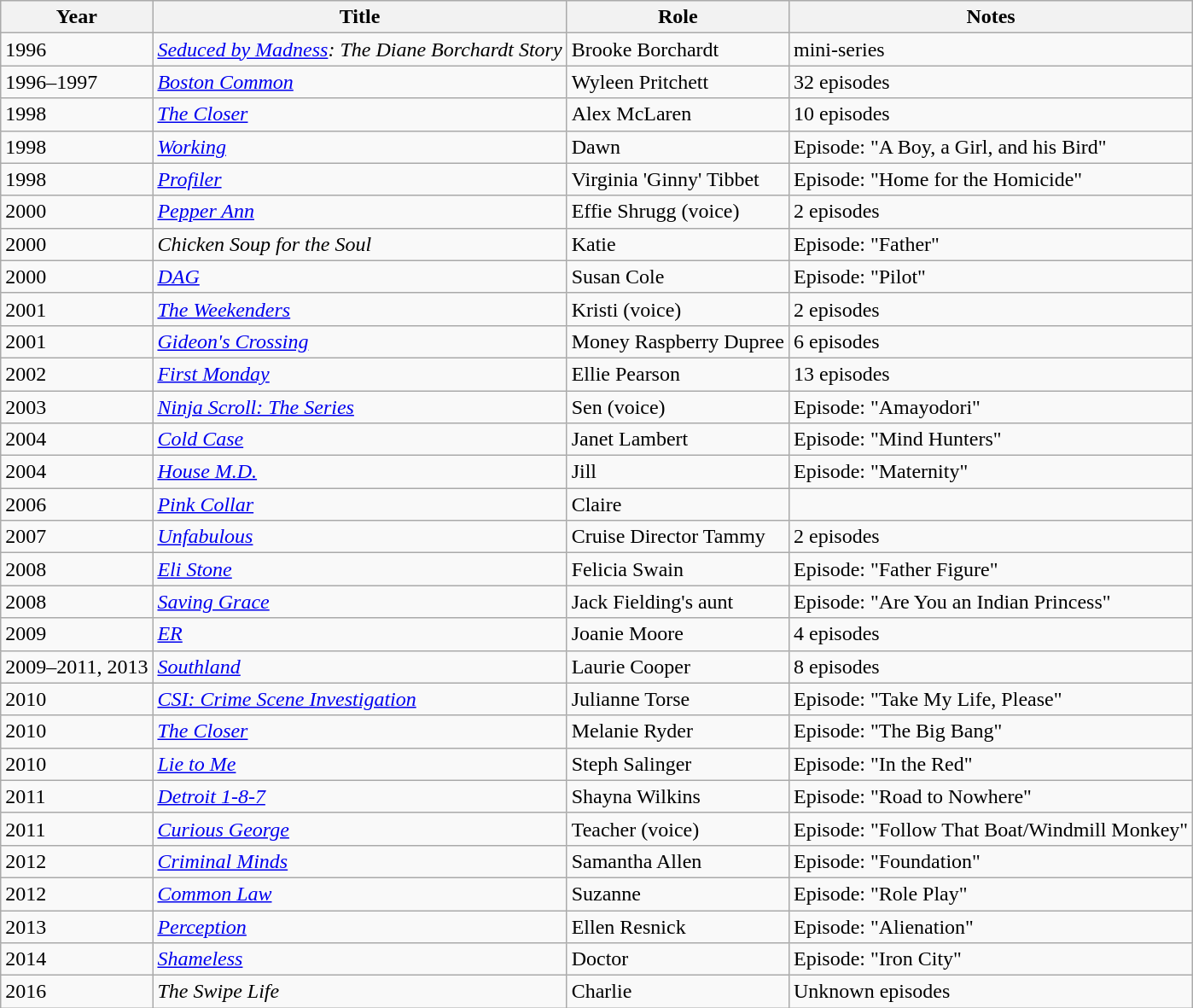<table class="wikitable sortable">
<tr>
<th>Year</th>
<th>Title</th>
<th>Role</th>
<th>Notes</th>
</tr>
<tr>
<td>1996</td>
<td><em><a href='#'>Seduced by Madness</a>: The Diane Borchardt Story</em></td>
<td>Brooke Borchardt</td>
<td>mini-series</td>
</tr>
<tr>
<td>1996–1997</td>
<td><em><a href='#'>Boston Common</a></em></td>
<td>Wyleen Pritchett</td>
<td>32 episodes</td>
</tr>
<tr>
<td>1998</td>
<td><em><a href='#'>The Closer</a></em></td>
<td>Alex McLaren</td>
<td>10 episodes</td>
</tr>
<tr>
<td>1998</td>
<td><em><a href='#'>Working</a></em></td>
<td>Dawn</td>
<td>Episode: "A Boy, a Girl, and his Bird"</td>
</tr>
<tr>
<td>1998</td>
<td><em><a href='#'>Profiler</a> </em></td>
<td>Virginia 'Ginny' Tibbet</td>
<td>Episode: "Home for the Homicide"</td>
</tr>
<tr>
<td>2000</td>
<td><em><a href='#'>Pepper Ann</a></em></td>
<td>Effie Shrugg (voice)</td>
<td>2 episodes</td>
</tr>
<tr>
<td>2000</td>
<td><em>Chicken Soup for the Soul</em></td>
<td>Katie</td>
<td>Episode: "Father"</td>
</tr>
<tr>
<td>2000</td>
<td><em><a href='#'>DAG</a></em></td>
<td>Susan Cole</td>
<td>Episode: "Pilot"</td>
</tr>
<tr>
<td>2001</td>
<td><em><a href='#'>The Weekenders</a></em></td>
<td>Kristi (voice)</td>
<td>2 episodes</td>
</tr>
<tr>
<td>2001</td>
<td><em><a href='#'>Gideon's Crossing</a></em></td>
<td>Money Raspberry Dupree</td>
<td>6 episodes</td>
</tr>
<tr>
<td>2002</td>
<td><em><a href='#'>First Monday</a></em></td>
<td>Ellie Pearson</td>
<td>13 episodes</td>
</tr>
<tr>
<td>2003</td>
<td><em><a href='#'>Ninja Scroll: The Series</a></em></td>
<td>Sen (voice)</td>
<td>Episode: "Amayodori"</td>
</tr>
<tr>
<td>2004</td>
<td><em><a href='#'>Cold Case</a></em></td>
<td>Janet Lambert</td>
<td>Episode: "Mind Hunters"</td>
</tr>
<tr>
<td>2004</td>
<td><em><a href='#'>House M.D.</a> </em></td>
<td>Jill</td>
<td>Episode: "Maternity"</td>
</tr>
<tr>
<td>2006</td>
<td><em><a href='#'>Pink Collar</a></em></td>
<td>Claire</td>
<td></td>
</tr>
<tr>
<td>2007</td>
<td><em><a href='#'>Unfabulous</a></em></td>
<td>Cruise Director Tammy</td>
<td>2 episodes</td>
</tr>
<tr>
<td>2008</td>
<td><em><a href='#'>Eli Stone</a></em></td>
<td>Felicia Swain</td>
<td>Episode: "Father Figure"</td>
</tr>
<tr>
<td>2008</td>
<td><em><a href='#'>Saving Grace</a></em></td>
<td>Jack Fielding's aunt</td>
<td>Episode: "Are You an Indian Princess"</td>
</tr>
<tr>
<td>2009</td>
<td><em><a href='#'>ER</a></em></td>
<td>Joanie Moore</td>
<td>4 episodes</td>
</tr>
<tr>
<td>2009–2011, 2013</td>
<td><em><a href='#'>Southland</a></em></td>
<td>Laurie Cooper</td>
<td>8 episodes</td>
</tr>
<tr>
<td>2010</td>
<td><em><a href='#'>CSI: Crime Scene Investigation</a></em></td>
<td>Julianne Torse</td>
<td>Episode: "Take My Life, Please"</td>
</tr>
<tr>
<td>2010</td>
<td><em><a href='#'>The Closer</a></em></td>
<td>Melanie Ryder</td>
<td>Episode: "The Big Bang"</td>
</tr>
<tr>
<td>2010</td>
<td><em><a href='#'>Lie to Me</a></em></td>
<td>Steph Salinger</td>
<td>Episode: "In the Red"</td>
</tr>
<tr>
<td>2011</td>
<td><em><a href='#'>Detroit 1-8-7</a></em></td>
<td>Shayna Wilkins</td>
<td>Episode: "Road to Nowhere"</td>
</tr>
<tr>
<td>2011</td>
<td><em><a href='#'>Curious George</a></em></td>
<td>Teacher (voice)</td>
<td>Episode: "Follow That Boat/Windmill Monkey"</td>
</tr>
<tr>
<td>2012</td>
<td><em><a href='#'>Criminal Minds</a></em></td>
<td>Samantha Allen</td>
<td>Episode: "Foundation"</td>
</tr>
<tr>
<td>2012</td>
<td><em><a href='#'>Common Law</a></em></td>
<td>Suzanne</td>
<td>Episode: "Role Play"</td>
</tr>
<tr>
<td>2013</td>
<td><em><a href='#'>Perception</a></em></td>
<td>Ellen Resnick</td>
<td>Episode: "Alienation"</td>
</tr>
<tr>
<td>2014</td>
<td><em><a href='#'>Shameless</a></em></td>
<td>Doctor</td>
<td>Episode: "Iron City"</td>
</tr>
<tr>
<td>2016</td>
<td><em>The Swipe Life</em></td>
<td>Charlie</td>
<td>Unknown episodes</td>
</tr>
</table>
